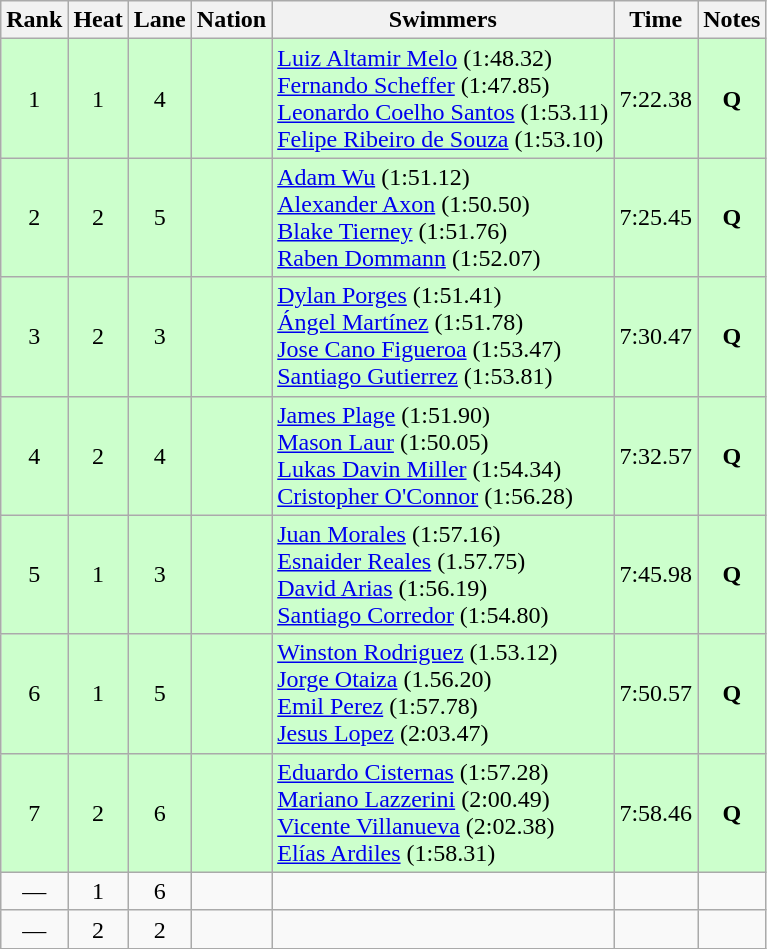<table class="wikitable sortable" style="text-align:center">
<tr>
<th>Rank</th>
<th>Heat</th>
<th>Lane</th>
<th>Nation</th>
<th>Swimmers</th>
<th>Time</th>
<th>Notes</th>
</tr>
<tr bgcolor="ccffcc">
<td>1</td>
<td>1</td>
<td>4</td>
<td align="left"></td>
<td align="left"><a href='#'>Luiz Altamir Melo</a> (1:48.32)<br><a href='#'>Fernando Scheffer</a> (1:47.85)<br><a href='#'>Leonardo Coelho Santos</a> (1:53.11)<br><a href='#'>Felipe Ribeiro de Souza</a> (1:53.10)</td>
<td>7:22.38</td>
<td><strong>Q</strong></td>
</tr>
<tr bgcolor="ccffcc">
<td>2</td>
<td>2</td>
<td>5</td>
<td align="left"></td>
<td align="left"><a href='#'>Adam Wu</a> (1:51.12)<br><a href='#'>Alexander Axon</a> (1:50.50)<br><a href='#'>Blake Tierney</a> (1:51.76)<br><a href='#'>Raben Dommann</a> (1:52.07)</td>
<td>7:25.45</td>
<td><strong>Q</strong></td>
</tr>
<tr bgcolor="ccffcc">
<td>3</td>
<td>2</td>
<td>3</td>
<td align="left"></td>
<td align="left"><a href='#'>Dylan Porges</a> (1:51.41)<br><a href='#'>Ángel Martínez</a> (1:51.78)<br><a href='#'>Jose Cano Figueroa</a> (1:53.47)<br><a href='#'>Santiago Gutierrez</a> (1:53.81)</td>
<td>7:30.47</td>
<td><strong>Q</strong></td>
</tr>
<tr bgcolor="ccffcc">
<td>4</td>
<td>2</td>
<td>4</td>
<td align="left"></td>
<td align="left"><a href='#'>James Plage</a> (1:51.90)<br><a href='#'>Mason Laur</a> (1:50.05)<br><a href='#'>Lukas Davin Miller</a> (1:54.34)<br><a href='#'>Cristopher O'Connor</a> (1:56.28)</td>
<td>7:32.57</td>
<td><strong>Q</strong></td>
</tr>
<tr bgcolor="ccffcc">
<td>5</td>
<td>1</td>
<td>3</td>
<td align="left"></td>
<td align="left"><a href='#'>Juan Morales</a> (1:57.16)<br><a href='#'>Esnaider Reales</a> (1.57.75)<br><a href='#'>David Arias</a> (1:56.19)<br><a href='#'>Santiago Corredor</a> (1:54.80)</td>
<td>7:45.98</td>
<td><strong>Q</strong></td>
</tr>
<tr bgcolor="ccffcc">
<td>6</td>
<td>1</td>
<td>5</td>
<td align="left"></td>
<td align="left"><a href='#'>Winston Rodriguez</a> (1.53.12)<br><a href='#'>Jorge Otaiza</a> (1.56.20)<br><a href='#'>Emil Perez</a> (1:57.78)<br><a href='#'>Jesus Lopez</a> (2:03.47)</td>
<td>7:50.57</td>
<td><strong>Q</strong></td>
</tr>
<tr bgcolor="ccffcc">
<td>7</td>
<td>2</td>
<td>6</td>
<td align="left"></td>
<td align="left"><a href='#'>Eduardo Cisternas</a> (1:57.28)<br><a href='#'>Mariano Lazzerini</a> (2:00.49)<br><a href='#'>Vicente Villanueva</a> (2:02.38)<br><a href='#'>Elías Ardiles</a> (1:58.31)</td>
<td>7:58.46</td>
<td><strong>Q</strong></td>
</tr>
<tr>
<td>—</td>
<td>1</td>
<td>6</td>
<td align="left"></td>
<td align="left"></td>
<td></td>
<td></td>
</tr>
<tr>
<td>—</td>
<td>2</td>
<td>2</td>
<td align="left"></td>
<td align="left"></td>
<td></td>
<td></td>
</tr>
</table>
